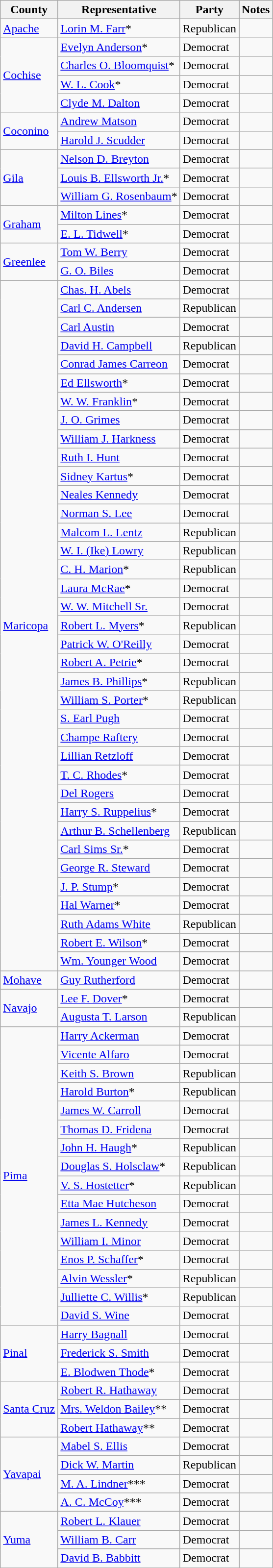<table class="wikitable">
<tr>
<th>County</th>
<th>Representative</th>
<th>Party</th>
<th>Notes</th>
</tr>
<tr>
<td><a href='#'>Apache</a></td>
<td><a href='#'>Lorin M. Farr</a>*</td>
<td>Republican</td>
<td></td>
</tr>
<tr>
<td rowspan="4"><a href='#'>Cochise</a></td>
<td><a href='#'>Evelyn Anderson</a>*</td>
<td>Democrat</td>
<td></td>
</tr>
<tr>
<td><a href='#'>Charles O. Bloomquist</a>*</td>
<td>Democrat</td>
<td></td>
</tr>
<tr>
<td><a href='#'>W. L. Cook</a>*</td>
<td>Democrat</td>
<td></td>
</tr>
<tr>
<td><a href='#'>Clyde M. Dalton</a></td>
<td>Democrat</td>
<td></td>
</tr>
<tr>
<td rowspan="2"><a href='#'>Coconino</a></td>
<td><a href='#'>Andrew Matson</a></td>
<td>Democrat</td>
<td></td>
</tr>
<tr>
<td><a href='#'>Harold J. Scudder</a></td>
<td>Democrat</td>
<td></td>
</tr>
<tr>
<td rowspan="3"><a href='#'>Gila</a></td>
<td><a href='#'>Nelson D. Breyton</a></td>
<td>Democrat</td>
<td></td>
</tr>
<tr>
<td><a href='#'>Louis B. Ellsworth Jr.</a>*</td>
<td>Democrat</td>
<td></td>
</tr>
<tr>
<td><a href='#'>William G. Rosenbaum</a>*</td>
<td>Democrat</td>
<td></td>
</tr>
<tr>
<td rowspan="2"><a href='#'>Graham</a></td>
<td><a href='#'>Milton Lines</a>*</td>
<td>Democrat</td>
<td></td>
</tr>
<tr>
<td><a href='#'>E. L. Tidwell</a>*</td>
<td>Democrat</td>
<td></td>
</tr>
<tr>
<td rowspan="2"><a href='#'>Greenlee</a></td>
<td><a href='#'>Tom W. Berry</a></td>
<td>Democrat</td>
<td></td>
</tr>
<tr>
<td><a href='#'>G. O. Biles</a></td>
<td>Democrat</td>
<td></td>
</tr>
<tr>
<td rowspan="37"><a href='#'>Maricopa</a></td>
<td><a href='#'>Chas. H. Abels</a></td>
<td>Democrat</td>
<td></td>
</tr>
<tr>
<td><a href='#'>Carl C. Andersen</a></td>
<td>Republican</td>
<td></td>
</tr>
<tr>
<td><a href='#'>Carl Austin</a></td>
<td>Democrat</td>
<td></td>
</tr>
<tr>
<td><a href='#'>David H. Campbell</a></td>
<td>Republican</td>
<td></td>
</tr>
<tr>
<td><a href='#'>Conrad James Carreon</a></td>
<td>Democrat</td>
<td></td>
</tr>
<tr>
<td><a href='#'>Ed Ellsworth</a>*</td>
<td>Democrat</td>
<td></td>
</tr>
<tr>
<td><a href='#'>W. W. Franklin</a>*</td>
<td>Democrat</td>
<td></td>
</tr>
<tr>
<td><a href='#'>J. O. Grimes</a></td>
<td>Democrat</td>
<td></td>
</tr>
<tr>
<td><a href='#'>William J. Harkness</a></td>
<td>Democrat</td>
<td></td>
</tr>
<tr>
<td><a href='#'>Ruth I. Hunt</a></td>
<td>Democrat</td>
<td></td>
</tr>
<tr>
<td><a href='#'>Sidney Kartus</a>*</td>
<td>Democrat</td>
<td></td>
</tr>
<tr>
<td><a href='#'>Neales Kennedy</a></td>
<td>Democrat</td>
<td></td>
</tr>
<tr>
<td><a href='#'>Norman S. Lee</a></td>
<td>Democrat</td>
<td></td>
</tr>
<tr>
<td><a href='#'>Malcom L. Lentz</a></td>
<td>Republican</td>
<td></td>
</tr>
<tr>
<td><a href='#'>W. I. (Ike) Lowry</a></td>
<td>Republican</td>
<td></td>
</tr>
<tr>
<td><a href='#'>C. H. Marion</a>*</td>
<td>Republican</td>
<td></td>
</tr>
<tr>
<td><a href='#'>Laura McRae</a>*</td>
<td>Democrat</td>
<td></td>
</tr>
<tr>
<td><a href='#'>W. W. Mitchell Sr.</a></td>
<td>Democrat</td>
<td></td>
</tr>
<tr>
<td><a href='#'>Robert L. Myers</a>*</td>
<td>Republican</td>
<td></td>
</tr>
<tr>
<td><a href='#'>Patrick W. O'Reilly</a></td>
<td>Democrat</td>
<td></td>
</tr>
<tr>
<td><a href='#'>Robert A. Petrie</a>*</td>
<td>Democrat</td>
<td></td>
</tr>
<tr>
<td><a href='#'>James B. Phillips</a>*</td>
<td>Republican</td>
<td></td>
</tr>
<tr>
<td><a href='#'>William S. Porter</a>*</td>
<td>Republican</td>
<td></td>
</tr>
<tr>
<td><a href='#'>S. Earl Pugh</a></td>
<td>Democrat</td>
<td></td>
</tr>
<tr>
<td><a href='#'>Champe Raftery</a></td>
<td>Democrat</td>
<td></td>
</tr>
<tr>
<td><a href='#'>Lillian Retzloff</a></td>
<td>Democrat</td>
<td></td>
</tr>
<tr>
<td><a href='#'>T. C. Rhodes</a>*</td>
<td>Democrat</td>
<td></td>
</tr>
<tr>
<td><a href='#'>Del Rogers</a></td>
<td>Democrat</td>
<td></td>
</tr>
<tr>
<td><a href='#'>Harry S. Ruppelius</a>*</td>
<td>Democrat</td>
<td></td>
</tr>
<tr>
<td><a href='#'>Arthur B. Schellenberg</a></td>
<td>Republican</td>
<td></td>
</tr>
<tr>
<td><a href='#'>Carl Sims Sr.</a>*</td>
<td>Democrat</td>
<td></td>
</tr>
<tr>
<td><a href='#'>George R. Steward</a></td>
<td>Democrat</td>
<td></td>
</tr>
<tr>
<td><a href='#'>J. P. Stump</a>*</td>
<td>Democrat</td>
<td></td>
</tr>
<tr>
<td><a href='#'>Hal Warner</a>*</td>
<td>Democrat</td>
<td></td>
</tr>
<tr>
<td><a href='#'>Ruth Adams White</a></td>
<td>Republican</td>
<td></td>
</tr>
<tr>
<td><a href='#'>Robert E. Wilson</a>*</td>
<td>Democrat</td>
<td></td>
</tr>
<tr>
<td><a href='#'>Wm. Younger Wood</a></td>
<td>Democrat</td>
<td></td>
</tr>
<tr>
<td><a href='#'>Mohave</a></td>
<td><a href='#'>Guy Rutherford</a></td>
<td>Democrat</td>
<td></td>
</tr>
<tr>
<td rowspan="2"><a href='#'>Navajo</a></td>
<td><a href='#'>Lee F. Dover</a>*</td>
<td>Democrat</td>
<td></td>
</tr>
<tr>
<td><a href='#'>Augusta T. Larson</a></td>
<td>Republican</td>
<td></td>
</tr>
<tr>
<td rowspan="16"><a href='#'>Pima</a></td>
<td><a href='#'>Harry Ackerman</a></td>
<td>Democrat</td>
<td></td>
</tr>
<tr>
<td><a href='#'>Vicente Alfaro</a></td>
<td>Democrat</td>
<td></td>
</tr>
<tr>
<td><a href='#'>Keith S. Brown</a></td>
<td>Republican</td>
<td></td>
</tr>
<tr>
<td><a href='#'>Harold Burton</a>*</td>
<td>Republican</td>
<td></td>
</tr>
<tr>
<td><a href='#'>James W. Carroll</a></td>
<td>Democrat</td>
<td></td>
</tr>
<tr>
<td><a href='#'>Thomas D. Fridena</a></td>
<td>Democrat</td>
<td></td>
</tr>
<tr>
<td><a href='#'>John H. Haugh</a>*</td>
<td>Republican</td>
<td></td>
</tr>
<tr>
<td><a href='#'>Douglas S. Holsclaw</a>*</td>
<td>Republican</td>
<td></td>
</tr>
<tr>
<td><a href='#'>V. S. Hostetter</a>*</td>
<td>Republican</td>
<td></td>
</tr>
<tr>
<td><a href='#'>Etta Mae Hutcheson</a></td>
<td>Democrat</td>
<td></td>
</tr>
<tr>
<td><a href='#'>James L. Kennedy</a></td>
<td>Democrat</td>
<td></td>
</tr>
<tr>
<td><a href='#'>William I. Minor</a></td>
<td>Democrat</td>
<td></td>
</tr>
<tr>
<td><a href='#'>Enos P. Schaffer</a>*</td>
<td>Democrat</td>
<td></td>
</tr>
<tr>
<td><a href='#'>Alvin Wessler</a>*</td>
<td>Republican</td>
<td></td>
</tr>
<tr>
<td><a href='#'>Julliette C. Willis</a>*</td>
<td>Republican</td>
<td></td>
</tr>
<tr>
<td><a href='#'>David S. Wine</a></td>
<td>Democrat</td>
<td></td>
</tr>
<tr>
<td rowspan="3"><a href='#'>Pinal</a></td>
<td><a href='#'>Harry Bagnall</a></td>
<td>Democrat</td>
<td></td>
</tr>
<tr>
<td><a href='#'>Frederick S. Smith</a></td>
<td>Democrat</td>
<td></td>
</tr>
<tr>
<td><a href='#'>E. Blodwen Thode</a>*</td>
<td>Democrat</td>
<td></td>
</tr>
<tr>
<td rowspan="3"><a href='#'>Santa Cruz</a></td>
<td><a href='#'>Robert R. Hathaway</a></td>
<td>Democrat</td>
<td></td>
</tr>
<tr>
<td><a href='#'>Mrs. Weldon Bailey</a>**</td>
<td>Democrat</td>
<td></td>
</tr>
<tr>
<td><a href='#'>Robert Hathaway</a>**</td>
<td>Democrat</td>
<td></td>
</tr>
<tr>
<td rowspan="4"><a href='#'>Yavapai</a></td>
<td><a href='#'>Mabel S. Ellis</a></td>
<td>Democrat</td>
<td></td>
</tr>
<tr>
<td><a href='#'>Dick W. Martin</a></td>
<td>Republican</td>
<td></td>
</tr>
<tr>
<td><a href='#'>M. A. Lindner</a>***</td>
<td>Democrat</td>
<td></td>
</tr>
<tr>
<td><a href='#'>A. C. McCoy</a>***</td>
<td>Democrat</td>
<td></td>
</tr>
<tr>
<td rowspan="3"><a href='#'>Yuma</a></td>
<td><a href='#'>Robert L. Klauer</a></td>
<td>Democrat</td>
<td></td>
</tr>
<tr>
<td><a href='#'>William B. Carr</a></td>
<td>Democrat</td>
<td></td>
</tr>
<tr>
<td><a href='#'>David B. Babbitt</a></td>
<td>Democrat</td>
<td></td>
</tr>
<tr>
</tr>
</table>
